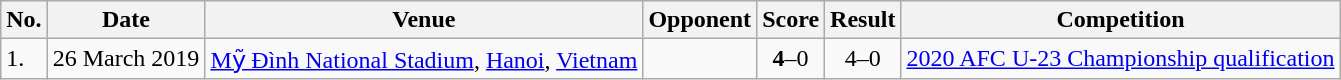<table class="wikitable">
<tr>
<th>No.</th>
<th>Date</th>
<th>Venue</th>
<th>Opponent</th>
<th>Score</th>
<th>Result</th>
<th>Competition</th>
</tr>
<tr>
<td>1.</td>
<td>26 March 2019</td>
<td><a href='#'>Mỹ Đình National Stadium</a>, <a href='#'>Hanoi</a>, <a href='#'>Vietnam</a></td>
<td></td>
<td align=center><strong>4</strong>–0</td>
<td align=center>4–0</td>
<td><a href='#'>2020 AFC U-23 Championship qualification</a></td>
</tr>
</table>
